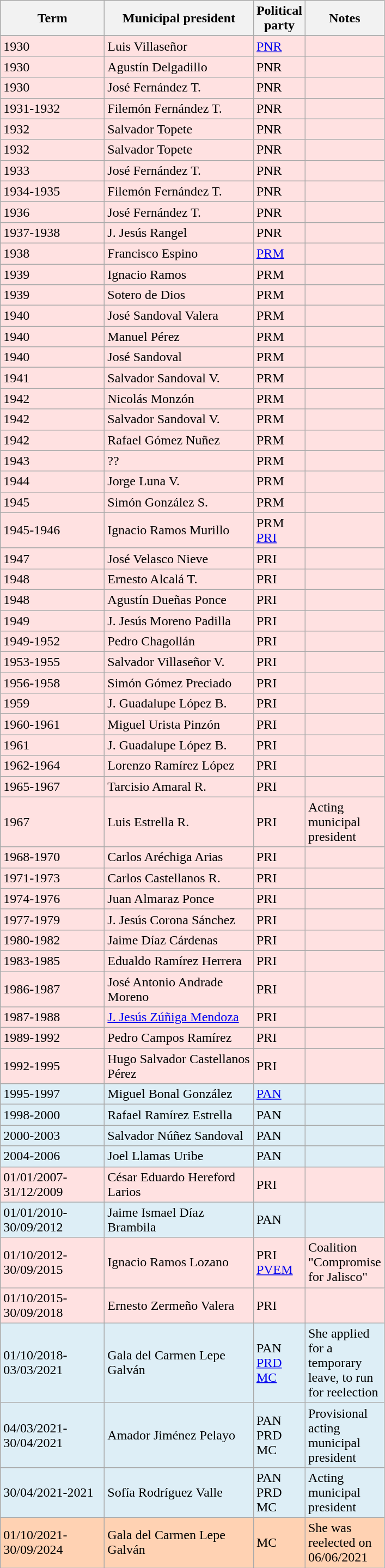<table class=wikitable>
<tr>
<th width=120px>Term</th>
<th width=175px>Municipal president</th>
<th width=30px>Political party</th>
<th width=80px>Notes</th>
</tr>
<tr style="background:#ffe1e1">
<td>1930</td>
<td>Luis Villaseñor</td>
<td><a href='#'>PNR</a> </td>
<td></td>
</tr>
<tr style="background:#ffe1e1">
<td>1930</td>
<td>Agustín Delgadillo</td>
<td>PNR </td>
<td></td>
</tr>
<tr style="background:#ffe1e1">
<td>1930</td>
<td>José Fernández T.</td>
<td>PNR </td>
<td></td>
</tr>
<tr style="background:#ffe1e1">
<td>1931-1932</td>
<td>Filemón Fernández T.</td>
<td>PNR </td>
<td></td>
</tr>
<tr style="background:#ffe1e1">
<td>1932</td>
<td>Salvador Topete</td>
<td>PNR </td>
<td></td>
</tr>
<tr style="background:#ffe1e1">
<td>1932</td>
<td>Salvador Topete</td>
<td>PNR </td>
<td></td>
</tr>
<tr style="background:#ffe1e1">
<td>1933</td>
<td>José Fernández T.</td>
<td>PNR </td>
<td></td>
</tr>
<tr style="background:#ffe1e1">
<td>1934-1935</td>
<td>Filemón Fernández T.</td>
<td>PNR </td>
<td></td>
</tr>
<tr style="background:#ffe1e1">
<td>1936</td>
<td>José Fernández T.</td>
<td>PNR </td>
<td></td>
</tr>
<tr style="background:#ffe1e1">
<td>1937-1938</td>
<td>J. Jesús Rangel</td>
<td>PNR </td>
<td></td>
</tr>
<tr style="background:#ffe1e1">
<td>1938</td>
<td>Francisco Espino</td>
<td><a href='#'>PRM</a> </td>
<td></td>
</tr>
<tr style="background:#ffe1e1">
<td>1939</td>
<td>Ignacio Ramos</td>
<td>PRM </td>
<td></td>
</tr>
<tr style="background:#ffe1e1">
<td>1939</td>
<td>Sotero de Dios</td>
<td>PRM </td>
<td></td>
</tr>
<tr style="background:#ffe1e1">
<td>1940</td>
<td>José Sandoval Valera</td>
<td>PRM </td>
<td></td>
</tr>
<tr style="background:#ffe1e1">
<td>1940</td>
<td>Manuel Pérez</td>
<td>PRM </td>
<td></td>
</tr>
<tr style="background:#ffe1e1">
<td>1940</td>
<td>José Sandoval</td>
<td>PRM </td>
<td></td>
</tr>
<tr style="background:#ffe1e1">
<td>1941</td>
<td>Salvador Sandoval V.</td>
<td>PRM </td>
<td></td>
</tr>
<tr style="background:#ffe1e1">
<td>1942</td>
<td>Nicolás Monzón</td>
<td>PRM </td>
<td></td>
</tr>
<tr style="background:#ffe1e1">
<td>1942</td>
<td>Salvador Sandoval V.</td>
<td>PRM </td>
<td></td>
</tr>
<tr style="background:#ffe1e1">
<td>1942</td>
<td>Rafael Gómez Nuñez</td>
<td>PRM </td>
<td></td>
</tr>
<tr style="background:#ffe1e1">
<td>1943</td>
<td>??</td>
<td>PRM </td>
<td></td>
</tr>
<tr style="background:#ffe1e1">
<td>1944</td>
<td>Jorge Luna V.</td>
<td>PRM </td>
<td></td>
</tr>
<tr style="background:#ffe1e1">
<td>1945</td>
<td>Simón González S.</td>
<td>PRM </td>
<td></td>
</tr>
<tr style="background:#ffe1e1">
<td>1945-1946</td>
<td>Ignacio Ramos Murillo</td>
<td>PRM <br> <a href='#'>PRI</a> </td>
<td></td>
</tr>
<tr style="background:#ffe1e1">
<td>1947</td>
<td>José Velasco Nieve</td>
<td>PRI </td>
<td></td>
</tr>
<tr style="background:#ffe1e1">
<td>1948</td>
<td>Ernesto Alcalá T.</td>
<td>PRI </td>
<td></td>
</tr>
<tr style="background:#ffe1e1">
<td>1948</td>
<td>Agustín Dueñas Ponce</td>
<td>PRI </td>
<td></td>
</tr>
<tr style="background:#ffe1e1">
<td>1949</td>
<td>J. Jesús Moreno Padilla</td>
<td>PRI </td>
<td></td>
</tr>
<tr style="background:#ffe1e1">
<td>1949-1952</td>
<td>Pedro Chagollán</td>
<td>PRI </td>
<td></td>
</tr>
<tr style="background:#ffe1e1">
<td>1953-1955</td>
<td>Salvador Villaseñor V.</td>
<td>PRI </td>
<td></td>
</tr>
<tr style="background:#ffe1e1">
<td>1956-1958</td>
<td>Simón Gómez Preciado</td>
<td>PRI </td>
<td></td>
</tr>
<tr style="background:#ffe1e1">
<td>1959</td>
<td>J. Guadalupe López B.</td>
<td>PRI </td>
<td></td>
</tr>
<tr style="background:#ffe1e1">
<td>1960-1961</td>
<td>Miguel Urista Pinzón</td>
<td>PRI </td>
<td></td>
</tr>
<tr style="background:#ffe1e1">
<td>1961</td>
<td>J. Guadalupe López B.</td>
<td>PRI </td>
<td></td>
</tr>
<tr style="background:#ffe1e1">
<td>1962-1964</td>
<td>Lorenzo Ramírez López</td>
<td>PRI </td>
<td></td>
</tr>
<tr style="background:#ffe1e1">
<td>1965-1967</td>
<td>Tarcisio Amaral R.</td>
<td>PRI </td>
<td></td>
</tr>
<tr style="background:#ffe1e1">
<td>1967</td>
<td>Luis Estrella R.</td>
<td>PRI </td>
<td>Acting municipal president</td>
</tr>
<tr style="background:#ffe1e1">
<td>1968-1970</td>
<td>Carlos Aréchiga Arias</td>
<td>PRI </td>
<td></td>
</tr>
<tr style="background:#ffe1e1">
<td>1971-1973</td>
<td>Carlos Castellanos R.</td>
<td>PRI </td>
<td></td>
</tr>
<tr style="background:#ffe1e1">
<td>1974-1976</td>
<td>Juan Almaraz Ponce</td>
<td>PRI </td>
<td></td>
</tr>
<tr style="background:#ffe1e1">
<td>1977-1979</td>
<td>J. Jesús Corona Sánchez</td>
<td>PRI </td>
<td></td>
</tr>
<tr style="background:#ffe1e1">
<td>1980-1982</td>
<td>Jaime Díaz Cárdenas</td>
<td>PRI </td>
<td></td>
</tr>
<tr style="background:#ffe1e1">
<td>1983-1985</td>
<td>Edualdo Ramírez Herrera</td>
<td>PRI </td>
<td></td>
</tr>
<tr style="background:#ffe1e1">
<td>1986-1987</td>
<td>José Antonio Andrade Moreno</td>
<td>PRI </td>
<td></td>
</tr>
<tr style="background:#ffe1e1">
<td>1987-1988</td>
<td><a href='#'>J. Jesús Zúñiga Mendoza</a></td>
<td>PRI </td>
<td></td>
</tr>
<tr style="background:#ffe1e1">
<td>1989-1992</td>
<td>Pedro Campos Ramírez</td>
<td>PRI </td>
<td></td>
</tr>
<tr style="background:#ffe1e1">
<td>1992-1995</td>
<td>Hugo Salvador Castellanos Pérez</td>
<td>PRI </td>
<td></td>
</tr>
<tr style="background:#ddeef6">
<td>1995-1997</td>
<td>Miguel Bonal González</td>
<td><a href='#'>PAN</a> </td>
<td></td>
</tr>
<tr style="background:#ddeef6">
<td>1998-2000</td>
<td>Rafael Ramírez Estrella</td>
<td>PAN </td>
<td></td>
</tr>
<tr style="background:#ddeef6">
<td>2000-2003</td>
<td>Salvador Núñez Sandoval</td>
<td>PAN </td>
<td></td>
</tr>
<tr style="background:#ddeef6">
<td>2004-2006</td>
<td>Joel Llamas Uribe</td>
<td>PAN </td>
<td></td>
</tr>
<tr style="background:#ffe1e1">
<td>01/01/2007-31/12/2009</td>
<td>César Eduardo Hereford Larios</td>
<td>PRI </td>
<td></td>
</tr>
<tr style="background:#ddeef6">
<td>01/01/2010-30/09/2012</td>
<td>Jaime Ismael Díaz Brambila</td>
<td>PAN </td>
<td></td>
</tr>
<tr style="background:#ffe1e1">
<td>01/10/2012-30/09/2015</td>
<td>Ignacio Ramos Lozano</td>
<td>PRI <br> <a href='#'>PVEM</a> </td>
<td>Coalition "Compromise for Jalisco"</td>
</tr>
<tr style="background:#ffe1e1">
<td>01/10/2015-30/09/2018</td>
<td>Ernesto Zermeño Valera</td>
<td>PRI </td>
<td></td>
</tr>
<tr style="background:#ddeef6">
<td>01/10/2018-03/03/2021</td>
<td>Gala del Carmen Lepe Galván</td>
<td>PAN <br> <a href='#'>PRD</a> <br> <a href='#'>MC</a> </td>
<td>She applied for a temporary leave, to run for reelection</td>
</tr>
<tr style="background:#ddeef6">
<td>04/03/2021-30/04/2021</td>
<td>Amador Jiménez Pelayo</td>
<td>PAN <br> PRD <br> MC </td>
<td>Provisional acting municipal president</td>
</tr>
<tr style="background:#ddeef6">
<td>30/04/2021-2021</td>
<td>Sofía Rodríguez Valle</td>
<td>PAN <br> PRD <br> MC </td>
<td>Acting municipal president</td>
</tr>
<tr style="background:#ffd2b3">
<td>01/10/2021-30/09/2024 </td>
<td>Gala del Carmen Lepe Galván</td>
<td>MC </td>
<td>She was reelected on 06/06/2021</td>
</tr>
</table>
